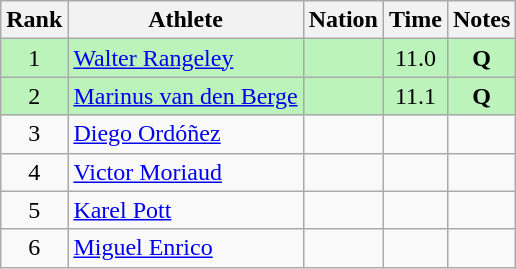<table class="wikitable sortable" style="text-align:center">
<tr>
<th>Rank</th>
<th>Athlete</th>
<th>Nation</th>
<th>Time</th>
<th>Notes</th>
</tr>
<tr bgcolor=bbf3bb>
<td>1</td>
<td align="left"><a href='#'>Walter Rangeley</a></td>
<td align="left"></td>
<td>11.0</td>
<td><strong>Q</strong></td>
</tr>
<tr bgcolor=bbf3bb>
<td>2</td>
<td align="left"><a href='#'>Marinus van den Berge</a></td>
<td align="left"></td>
<td>11.1</td>
<td><strong>Q</strong></td>
</tr>
<tr>
<td>3</td>
<td align="left"><a href='#'>Diego Ordóñez</a></td>
<td align="left"></td>
<td></td>
<td></td>
</tr>
<tr>
<td>4</td>
<td align="left"><a href='#'>Victor Moriaud</a></td>
<td align="left"></td>
<td></td>
<td></td>
</tr>
<tr>
<td>5</td>
<td align="left"><a href='#'>Karel Pott</a></td>
<td align="left"></td>
<td></td>
<td></td>
</tr>
<tr>
<td>6</td>
<td align="left"><a href='#'>Miguel Enrico</a></td>
<td align="left"></td>
<td></td>
<td></td>
</tr>
</table>
